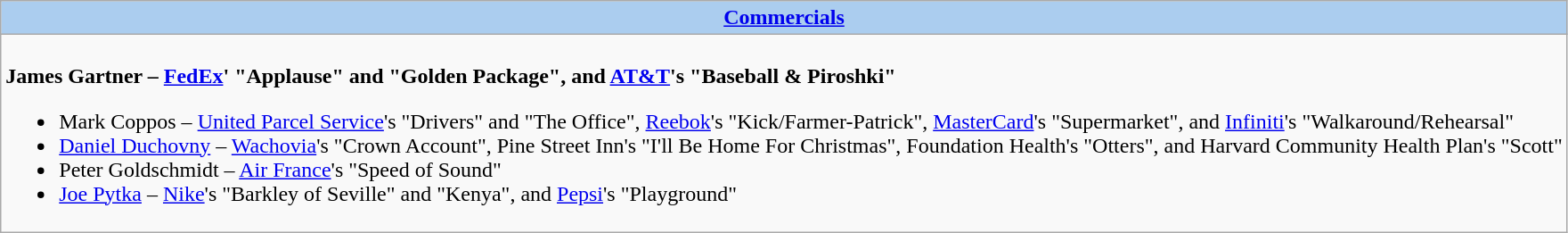<table class=wikitable style="width="100%">
<tr>
<th colspan="2" style="background:#abcdef;"><a href='#'>Commercials</a></th>
</tr>
<tr>
<td colspan="2" style="vertical-align:top;"><br><strong>James Gartner – <a href='#'>FedEx</a>' "Applause" and "Golden Package", and <a href='#'>AT&T</a>'s "Baseball & Piroshki"</strong><ul><li>Mark Coppos – <a href='#'>United Parcel Service</a>'s "Drivers" and "The Office", <a href='#'>Reebok</a>'s "Kick/Farmer-Patrick", <a href='#'>MasterCard</a>'s "Supermarket", and <a href='#'>Infiniti</a>'s "Walkaround/Rehearsal"</li><li><a href='#'>Daniel Duchovny</a> – <a href='#'>Wachovia</a>'s "Crown Account", Pine Street Inn's "I'll Be Home For Christmas", Foundation Health's "Otters", and Harvard Community Health Plan's "Scott"</li><li>Peter Goldschmidt – <a href='#'>Air France</a>'s "Speed of Sound"</li><li><a href='#'>Joe Pytka</a> – <a href='#'>Nike</a>'s "Barkley of Seville" and "Kenya", and <a href='#'>Pepsi</a>'s "Playground"</li></ul></td>
</tr>
</table>
